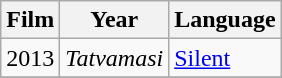<table class="wikitable sortable">
<tr>
<th>Film</th>
<th>Year</th>
<th>Language</th>
</tr>
<tr>
<td>2013</td>
<td><em>Tatvamasi</em></td>
<td><a href='#'>Silent</a></td>
</tr>
<tr>
</tr>
</table>
